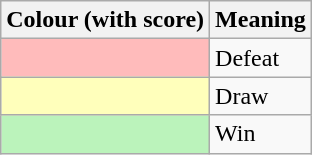<table Class="wikitable">
<tr>
<th scope=col>Colour (with score)</th>
<th scope=col>Meaning</th>
</tr>
<tr>
<td bgcolor=#FFBBBB></td>
<td>Defeat</td>
</tr>
<tr>
<td bgcolor=#FFFFBB></td>
<td>Draw</td>
</tr>
<tr>
<td bgcolor=#BBF3BB></td>
<td>Win</td>
</tr>
</table>
